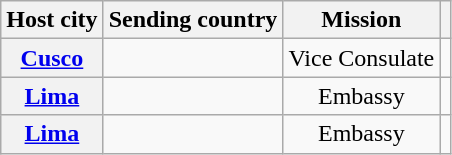<table class="wikitable plainrowheaders">
<tr>
<th scope="col">Host city</th>
<th scope="col">Sending country</th>
<th scope="col">Mission</th>
<th scope="col"></th>
</tr>
<tr>
<th rowspan="1"><a href='#'>Cusco</a></th>
<td></td>
<td style="text-align:center;">Vice Consulate</td>
<td style="text-align:center;"></td>
</tr>
<tr>
<th rowspan="1"><a href='#'>Lima</a></th>
<td></td>
<td style="text-align:center;">Embassy</td>
<td style="text-align:center;"></td>
</tr>
<tr>
<th rowspan="1"><a href='#'>Lima</a></th>
<td></td>
<td style="text-align:center;">Embassy</td>
<td style="text-align:center;"></td>
</tr>
</table>
